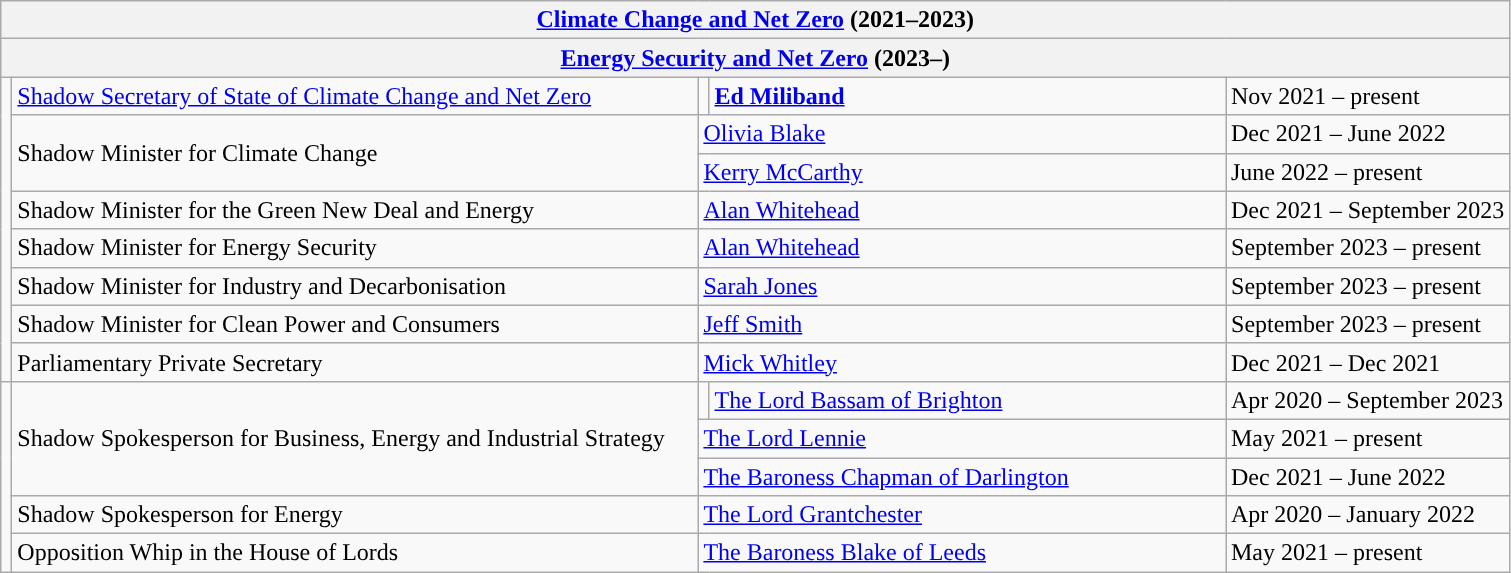<table class="wikitable">
<tr>
<th colspan="5"><a href='#'>Climate Change and Net Zero</a> (2021–2023)</th>
</tr>
<tr>
<th colspan="5"><a href='#'>Energy Security and Net Zero</a> (2023–)</th>
</tr>
<tr>
<td rowspan="8" style="background: "></td>
<td style="width: 450px;"><a href='#'>Shadow Secretary of State of Climate Change and Net Zero</a></td>
<td style="background: "></td>
<td style="width: 337px;"><strong><a href='#'>Ed Miliband</a></strong></td>
<td>Nov 2021 – present</td>
</tr>
<tr>
<td rowspan="2">Shadow Minister for Climate Change</td>
<td colspan="2"><a href='#'>Olivia Blake</a></td>
<td>Dec 2021 – June 2022</td>
</tr>
<tr>
<td colspan="2"><a href='#'>Kerry McCarthy</a></td>
<td>June 2022 – present</td>
</tr>
<tr>
<td>Shadow Minister for the Green New Deal and Energy</td>
<td colspan="2"><a href='#'>Alan Whitehead</a></td>
<td>Dec 2021 – September 2023</td>
</tr>
<tr>
<td>Shadow Minister for Energy Security</td>
<td colspan="2"><a href='#'>Alan Whitehead</a></td>
<td>September 2023 – present</td>
</tr>
<tr>
<td>Shadow Minister for Industry and Decarbonisation</td>
<td colspan="2"><a href='#'>Sarah Jones</a></td>
<td>September 2023 – present</td>
</tr>
<tr>
<td>Shadow Minister for Clean Power and Consumers</td>
<td colspan="2"><a href='#'>Jeff Smith</a></td>
<td>September 2023 – present</td>
</tr>
<tr>
<td>Parliamentary Private Secretary</td>
<td colspan="2"><a href='#'>Mick Whitley</a></td>
<td>Dec 2021 – Dec 2021</td>
</tr>
<tr>
<td rowspan="5" style="background: "></td>
<td rowspan="3">Shadow Spokesperson for Business, Energy and Industrial Strategy</td>
<td style="background: "></td>
<td><a href='#'>The Lord Bassam of Brighton</a></td>
<td>Apr 2020 – September 2023</td>
</tr>
<tr>
<td colspan="2"><a href='#'>The Lord Lennie</a></td>
<td>May 2021 – present</td>
</tr>
<tr>
<td colspan="2"><a href='#'>The Baroness Chapman of Darlington</a></td>
<td>Dec 2021 – June 2022</td>
</tr>
<tr>
<td>Shadow Spokesperson for Energy</td>
<td colspan="2"><a href='#'>The Lord Grantchester</a></td>
<td>Apr 2020 – January 2022</td>
</tr>
<tr>
<td>Opposition Whip in the House of Lords</td>
<td colspan="2"><a href='#'>The Baroness Blake of Leeds</a></td>
<td>May 2021 – present</td>
</tr>
</table>
